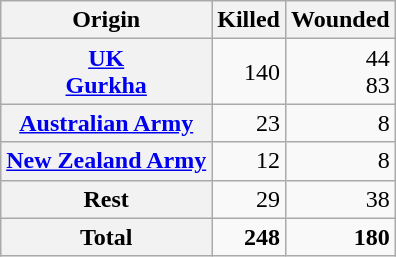<table class="wikitable plainrowheaders sortable" style="float: right; margin-right: 0; margin-left: 1em; text-align: right;">
<tr>
<th scope="col">Origin</th>
<th scope="col">Killed</th>
<th scope="col">Wounded</th>
</tr>
<tr>
<th scope="row"><a href='#'>UK</a><br><a href='#'>Gurkha</a></th>
<td>140<br></td>
<td>44<br>83</td>
</tr>
<tr>
<th scope="row"><a href='#'>Australian Army</a></th>
<td>23</td>
<td>8</td>
</tr>
<tr>
<th scope="row"><a href='#'>New Zealand Army</a></th>
<td>12</td>
<td>8</td>
</tr>
<tr>
<th scope="row">Rest</th>
<td>29</td>
<td>38</td>
</tr>
<tr class="sortbottom">
<th scope="row">Total</th>
<td><strong>248</strong></td>
<td><strong>180</strong></td>
</tr>
</table>
